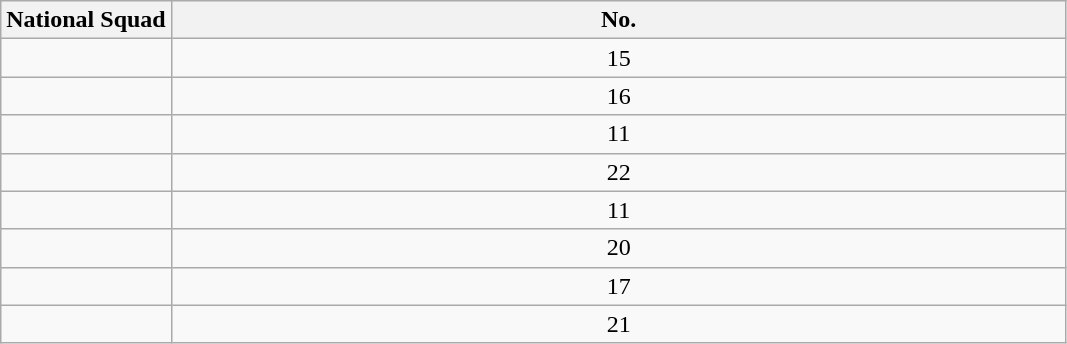<table class="wikitable sortable">
<tr>
<th width=16%>National Squad</th>
<th>No.</th>
</tr>
<tr>
<td></td>
<td align="center">15</td>
</tr>
<tr>
<td></td>
<td align="center">16</td>
</tr>
<tr>
<td></td>
<td align="center">11</td>
</tr>
<tr>
<td></td>
<td align="center">22</td>
</tr>
<tr>
<td></td>
<td align="center">11</td>
</tr>
<tr>
<td></td>
<td align="center">20</td>
</tr>
<tr>
<td></td>
<td align="center">17</td>
</tr>
<tr>
<td></td>
<td align="center">21</td>
</tr>
</table>
